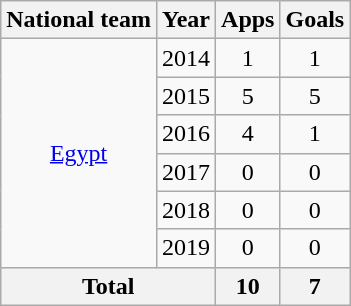<table class=wikitable style="text-align: center">
<tr>
<th>National team</th>
<th>Year</th>
<th>Apps</th>
<th>Goals</th>
</tr>
<tr>
<td rowspan=6><a href='#'>Egypt</a></td>
<td>2014</td>
<td>1</td>
<td>1</td>
</tr>
<tr>
<td>2015</td>
<td>5</td>
<td>5</td>
</tr>
<tr>
<td>2016</td>
<td>4</td>
<td>1</td>
</tr>
<tr>
<td>2017</td>
<td>0</td>
<td>0</td>
</tr>
<tr>
<td>2018</td>
<td>0</td>
<td>0</td>
</tr>
<tr>
<td>2019</td>
<td>0</td>
<td>0</td>
</tr>
<tr>
<th colspan=2>Total</th>
<th>10</th>
<th>7</th>
</tr>
</table>
